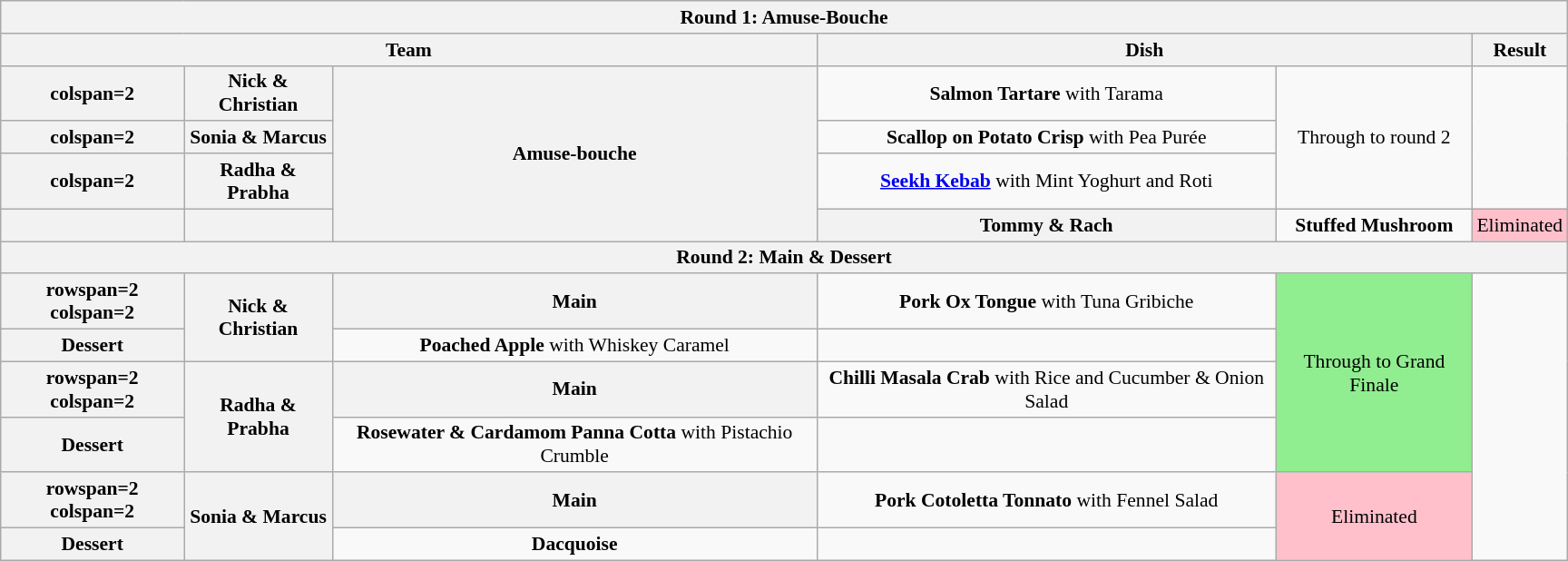<table class="wikitable plainrowheaders" style="margin:1em auto; text-align:center; font-size:90%; width:80em;">
<tr>
<th colspan="8" >Round 1: Amuse-Bouche</th>
</tr>
<tr>
<th colspan="3">Team</th>
<th colspan="2">Dish</th>
<th>Result</th>
</tr>
<tr>
<th>colspan=2 </th>
<th>Nick & Christian</th>
<th rowspan=4>Amuse-bouche</th>
<td><strong>Salmon Tartare</strong> with Tarama</td>
<td rowspan="3">Through to round 2</td>
</tr>
<tr>
<th>colspan=2 </th>
<th>Sonia & Marcus</th>
<td><strong>Scallop on Potato Crisp</strong> with Pea Purée</td>
</tr>
<tr>
<th>colspan=2 </th>
<th>Radha & Prabha</th>
<td><strong><a href='#'>Seekh Kebab</a></strong> with Mint Yoghurt and Roti</td>
</tr>
<tr>
<th></th>
<th></th>
<th>Tommy & Rach</th>
<td><strong>Stuffed Mushroom</strong></td>
<td style="background:pink">Eliminated</td>
</tr>
<tr>
<th colspan="8" >Round 2: Main & Dessert</th>
</tr>
<tr>
<th>rowspan=2 colspan=2 </th>
<th rowspan=2>Nick & Christian</th>
<th>Main</th>
<td><strong>Pork Ox Tongue</strong> with Tuna Gribiche</td>
<td rowspan="4" style="background:lightgreen">Through to Grand Finale</td>
</tr>
<tr>
<th>Dessert</th>
<td><strong>Poached Apple</strong> with Whiskey Caramel</td>
</tr>
<tr>
<th>rowspan=2 colspan=2 </th>
<th rowspan=2>Radha & Prabha</th>
<th>Main</th>
<td><strong>Chilli Masala Crab</strong> with Rice and Cucumber & Onion Salad</td>
</tr>
<tr>
<th>Dessert</th>
<td><strong>Rosewater & Cardamom Panna Cotta</strong> with Pistachio Crumble</td>
</tr>
<tr>
<th>rowspan=2 colspan=2 </th>
<th rowspan=2>Sonia & Marcus</th>
<th>Main</th>
<td><strong>Pork Cotoletta Tonnato</strong> with Fennel Salad</td>
<td rowspan=2 style="background:pink">Eliminated</td>
</tr>
<tr>
<th>Dessert</th>
<td><strong> Dacquoise</strong></td>
</tr>
</table>
